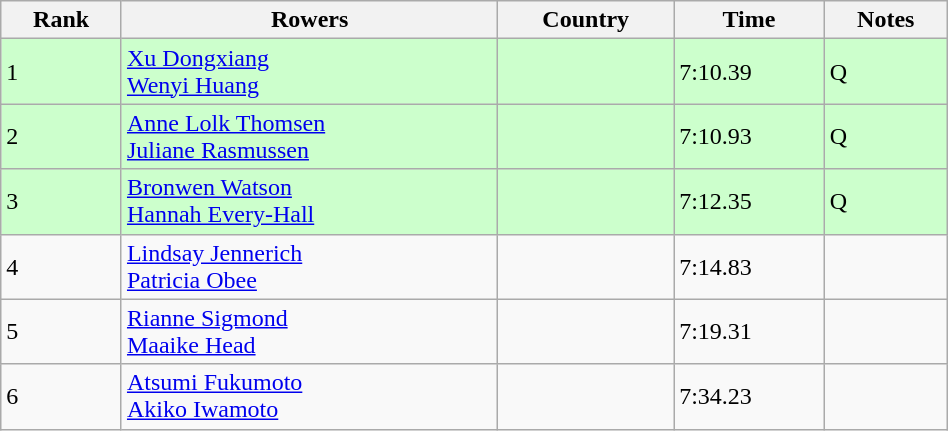<table class="wikitable sortable" width=50%>
<tr>
<th>Rank</th>
<th>Rowers</th>
<th>Country</th>
<th>Time</th>
<th>Notes</th>
</tr>
<tr bgcolor=ccffcc>
<td>1</td>
<td><a href='#'>Xu Dongxiang</a><br><a href='#'>Wenyi Huang</a></td>
<td></td>
<td>7:10.39</td>
<td>Q</td>
</tr>
<tr bgcolor=ccffcc>
<td>2</td>
<td><a href='#'>Anne Lolk Thomsen</a><br><a href='#'>Juliane Rasmussen</a></td>
<td></td>
<td>7:10.93</td>
<td>Q</td>
</tr>
<tr bgcolor=ccffcc>
<td>3</td>
<td><a href='#'>Bronwen Watson</a><br><a href='#'>Hannah Every-Hall</a></td>
<td></td>
<td>7:12.35</td>
<td>Q</td>
</tr>
<tr>
<td>4</td>
<td><a href='#'>Lindsay Jennerich</a><br><a href='#'>Patricia Obee</a></td>
<td></td>
<td>7:14.83</td>
<td></td>
</tr>
<tr>
<td>5</td>
<td><a href='#'>Rianne Sigmond</a><br><a href='#'>Maaike Head</a></td>
<td></td>
<td>7:19.31</td>
<td></td>
</tr>
<tr>
<td>6</td>
<td><a href='#'>Atsumi Fukumoto</a><br><a href='#'>Akiko Iwamoto</a></td>
<td></td>
<td>7:34.23</td>
<td></td>
</tr>
</table>
